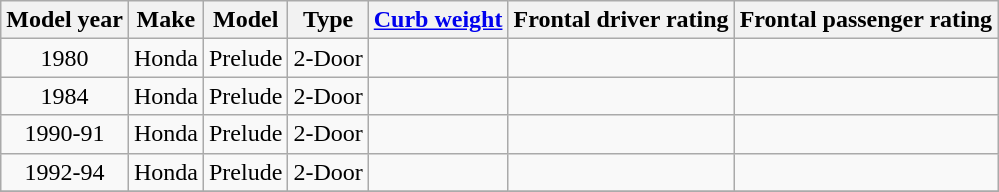<table class="wikitable">
<tr style="white-space:nowrap;">
<th>Model year</th>
<th>Make</th>
<th>Model</th>
<th>Type</th>
<th><a href='#'>Curb weight</a></th>
<th>Frontal driver rating</th>
<th>Frontal passenger rating</th>
</tr>
<tr>
<td align="center">1980</td>
<td align="center">Honda</td>
<td align="center">Prelude</td>
<td align="center">2-Door</td>
<td align="center"></td>
<td align="center"></td>
<td align="center"></td>
</tr>
<tr>
<td align="center">1984</td>
<td align="center">Honda</td>
<td align="center">Prelude</td>
<td align="center">2-Door</td>
<td align="center"></td>
<td align="center"></td>
<td align="center"></td>
</tr>
<tr>
<td align="center">1990-91</td>
<td align="center">Honda</td>
<td align="center">Prelude</td>
<td align="center">2-Door</td>
<td align="center"></td>
<td align="center"></td>
<td align="center"></td>
</tr>
<tr>
<td align="center">1992-94</td>
<td align="center">Honda</td>
<td align="center">Prelude</td>
<td align="center">2-Door</td>
<td align="center"></td>
<td align="center"></td>
<td align="center"></td>
</tr>
<tr>
</tr>
</table>
